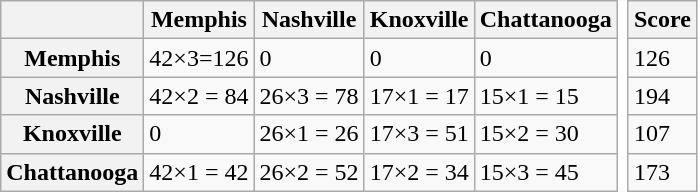<table class="wikitable" style="border:none">
<tr>
<th></th>
<th>Memphis</th>
<th>Nashville</th>
<th>Knoxville</th>
<th>Chattanooga</th>
<td rowspan="5" style="border: none; background: white;"></td>
<th>Score</th>
</tr>
<tr>
<th>Memphis</th>
<td>42×3=126</td>
<td>0</td>
<td>0</td>
<td>0</td>
<td>126</td>
</tr>
<tr>
<th>Nashville</th>
<td>42×2 = 84</td>
<td>26×3 = 78</td>
<td>17×1 = 17</td>
<td>15×1 = 15</td>
<td>194</td>
</tr>
<tr>
<th>Knoxville</th>
<td>0</td>
<td>26×1 = 26</td>
<td>17×3 = 51</td>
<td>15×2 = 30</td>
<td>107</td>
</tr>
<tr>
<th>Chattanooga</th>
<td>42×1 = 42</td>
<td>26×2 = 52</td>
<td>17×2 = 34</td>
<td>15×3 = 45</td>
<td>173</td>
</tr>
</table>
